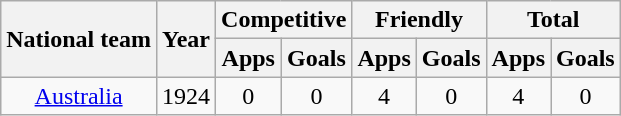<table class="wikitable" style="text-align:center">
<tr>
<th rowspan="2">National team</th>
<th rowspan="2">Year</th>
<th colspan="2">Competitive</th>
<th colspan="2">Friendly</th>
<th colspan="2">Total</th>
</tr>
<tr>
<th>Apps</th>
<th>Goals</th>
<th>Apps</th>
<th>Goals</th>
<th>Apps</th>
<th>Goals</th>
</tr>
<tr>
<td><a href='#'>Australia</a></td>
<td>1924</td>
<td>0</td>
<td>0</td>
<td>4</td>
<td>0</td>
<td>4</td>
<td>0</td>
</tr>
</table>
